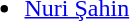<table>
<tr valign="top">
<td><br><ul><li> <a href='#'>Nuri Şahin</a></li></ul></td>
</tr>
</table>
